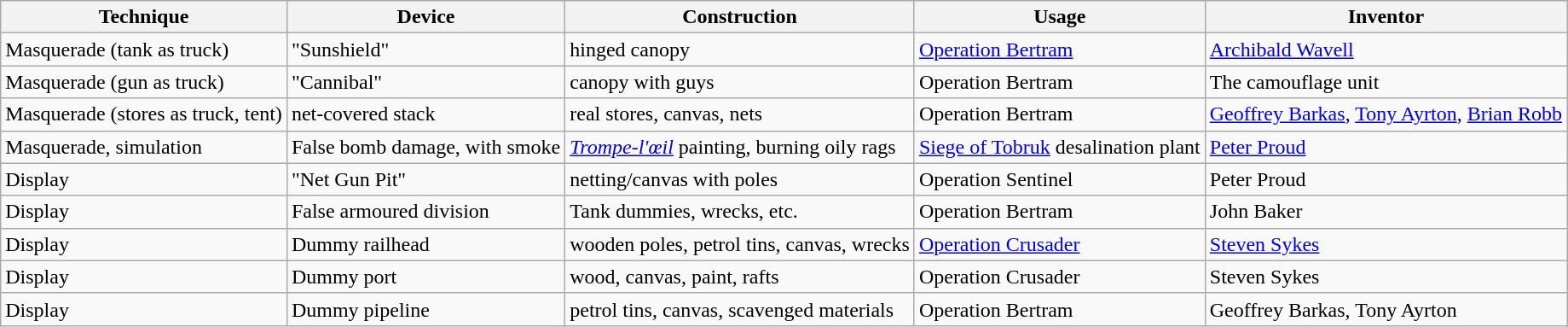<table class="wikitable sortable" border="1">
<tr>
<th>Technique</th>
<th>Device</th>
<th>Construction</th>
<th>Usage</th>
<th>Inventor</th>
</tr>
<tr>
<td>Masquerade (tank as truck)</td>
<td>"Sunshield"</td>
<td>hinged canopy</td>
<td><a href='#'>Operation Bertram</a></td>
<td><a href='#'>Archibald Wavell</a></td>
</tr>
<tr>
<td>Masquerade (gun as truck)</td>
<td>"Cannibal"</td>
<td>canopy with guys</td>
<td>Operation Bertram</td>
<td>The camouflage unit</td>
</tr>
<tr>
<td>Masquerade (stores as truck, tent)</td>
<td>net-covered stack</td>
<td>real stores, canvas, nets</td>
<td>Operation Bertram</td>
<td><a href='#'>Geoffrey Barkas</a>, <a href='#'>Tony Ayrton</a>, <a href='#'>Brian Robb</a></td>
</tr>
<tr>
<td>Masquerade, simulation</td>
<td>False bomb damage, with smoke</td>
<td><em><a href='#'>Trompe-l'œil</a></em> painting, burning oily rags</td>
<td><a href='#'>Siege of Tobruk</a> desalination plant</td>
<td><a href='#'>Peter Proud</a></td>
</tr>
<tr>
<td>Display</td>
<td>"Net Gun Pit"</td>
<td>netting/canvas with poles</td>
<td>Operation Sentinel</td>
<td>Peter Proud</td>
</tr>
<tr>
<td>Display</td>
<td>False armoured division</td>
<td>Tank dummies, wrecks, etc.</td>
<td>Operation Bertram</td>
<td>John Baker</td>
</tr>
<tr>
<td>Display</td>
<td>Dummy railhead</td>
<td>wooden poles, petrol tins, canvas, wrecks</td>
<td><a href='#'>Operation Crusader</a></td>
<td><a href='#'>Steven Sykes</a></td>
</tr>
<tr>
<td>Display</td>
<td>Dummy port</td>
<td>wood, canvas, paint, rafts</td>
<td>Operation Crusader</td>
<td>Steven Sykes</td>
</tr>
<tr>
<td>Display</td>
<td>Dummy pipeline</td>
<td>petrol tins, canvas, scavenged materials</td>
<td>Operation Bertram</td>
<td>Geoffrey Barkas, Tony Ayrton</td>
</tr>
</table>
